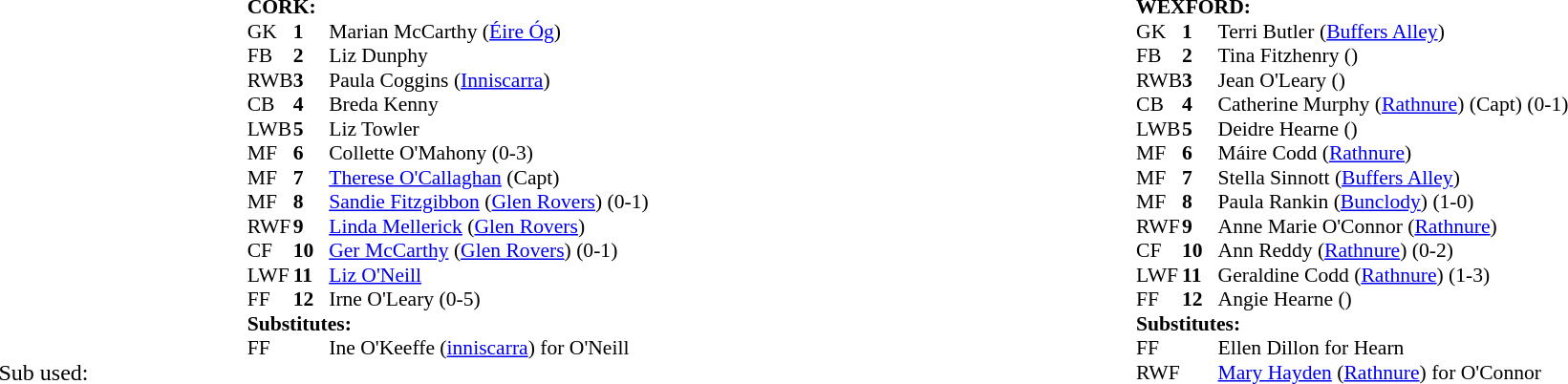<table style="width:100%;">
<tr>
<td style="vertical-align:top; width:50%;"><br><table cellspacing="0" cellpadding="0" style="font-size:90%; margin:auto;">
<tr>
<td colspan="4"><strong>CORK:</strong></td>
</tr>
<tr>
<th width="25"></th>
<th width="25"></th>
</tr>
<tr>
<td>GK</td>
<td><strong>1</strong></td>
<td>Marian McCarthy (<a href='#'>Éire Óg</a>)</td>
</tr>
<tr>
<td>FB</td>
<td><strong>2</strong></td>
<td>Liz Dunphy</td>
</tr>
<tr>
<td>RWB</td>
<td><strong>3</strong></td>
<td>Paula Coggins (<a href='#'>Inniscarra</a>)</td>
</tr>
<tr>
<td>CB</td>
<td><strong>4</strong></td>
<td>Breda Kenny</td>
</tr>
<tr>
<td>LWB</td>
<td><strong>5</strong></td>
<td>Liz Towler</td>
</tr>
<tr>
<td>MF</td>
<td><strong>6</strong></td>
<td>Collette O'Mahony (0-3)</td>
</tr>
<tr>
<td>MF</td>
<td><strong>7</strong></td>
<td><a href='#'>Therese O'Callaghan</a> (Capt)</td>
</tr>
<tr>
<td>MF</td>
<td><strong>8</strong></td>
<td><a href='#'>Sandie Fitzgibbon</a> (<a href='#'>Glen Rovers</a>) (0-1)</td>
</tr>
<tr>
<td>RWF</td>
<td><strong>9</strong></td>
<td><a href='#'>Linda Mellerick</a> (<a href='#'>Glen Rovers</a>)</td>
</tr>
<tr>
<td>CF</td>
<td><strong>10</strong></td>
<td><a href='#'>Ger McCarthy</a> (<a href='#'>Glen Rovers</a>) (0-1)</td>
</tr>
<tr>
<td>LWF</td>
<td><strong>11</strong></td>
<td><a href='#'>Liz O'Neill</a> </td>
</tr>
<tr>
<td>FF</td>
<td><strong>12</strong></td>
<td>Irne O'Leary (0-5)</td>
</tr>
<tr>
<td colspan=4><strong>Substitutes:</strong></td>
</tr>
<tr>
<td>FF</td>
<td></td>
<td>Ine O'Keeffe (<a href='#'>inniscarra</a>) for O'Neill </td>
</tr>
</table>
Sub used:</td>
<td style="vertical-align:top; width:50%;"><br><table cellspacing="0" cellpadding="0" style="font-size:90%; margin:auto;">
<tr>
<td colspan="4"><strong>WEXFORD:</strong></td>
</tr>
<tr>
<th width="25"></th>
<th width="25"></th>
</tr>
<tr>
<td>GK</td>
<td><strong>1</strong></td>
<td>Terri Butler (<a href='#'>Buffers Alley</a>)</td>
</tr>
<tr>
<td>FB</td>
<td><strong>2</strong></td>
<td>Tina Fitzhenry ()</td>
</tr>
<tr>
<td>RWB</td>
<td><strong>3</strong></td>
<td>Jean O'Leary ()</td>
</tr>
<tr>
<td>CB</td>
<td><strong>4</strong></td>
<td>Catherine Murphy (<a href='#'>Rathnure</a>) (Capt) (0-1)</td>
</tr>
<tr>
<td>LWB</td>
<td><strong>5</strong></td>
<td>Deidre Hearne ()</td>
</tr>
<tr>
<td>MF</td>
<td><strong>6</strong></td>
<td>Máire Codd (<a href='#'>Rathnure</a>)</td>
</tr>
<tr>
<td>MF</td>
<td><strong>7</strong></td>
<td>Stella Sinnott (<a href='#'>Buffers Alley</a>)</td>
</tr>
<tr>
<td>MF</td>
<td><strong>8</strong></td>
<td>Paula Rankin (<a href='#'>Bunclody</a>) (1-0)</td>
</tr>
<tr>
<td>RWF</td>
<td><strong>9</strong></td>
<td>Anne Marie O'Connor (<a href='#'>Rathnure</a>) </td>
</tr>
<tr>
<td>CF</td>
<td><strong>10</strong></td>
<td>Ann Reddy (<a href='#'>Rathnure</a>) (0-2)</td>
</tr>
<tr>
<td>LWF</td>
<td><strong>11</strong></td>
<td>Geraldine Codd (<a href='#'>Rathnure</a>) (1-3)</td>
</tr>
<tr>
<td>FF</td>
<td><strong>12</strong></td>
<td>Angie Hearne () </td>
</tr>
<tr>
<td colspan=4><strong>Substitutes:</strong></td>
</tr>
<tr>
<td>FF</td>
<td></td>
<td>Ellen Dillon for Hearn </td>
</tr>
<tr>
<td>RWF</td>
<td></td>
<td><a href='#'>Mary Hayden</a> (<a href='#'>Rathnure</a>) for O'Connor </td>
</tr>
</table>
</td>
</tr>
</table>
